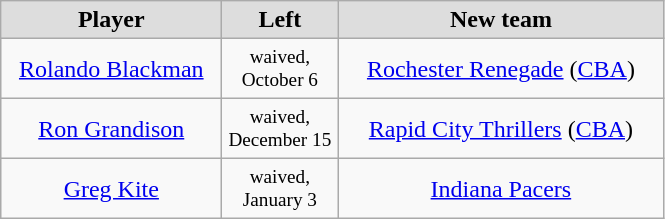<table class="wikitable" style="text-align: center">
<tr align="center"  bgcolor="#dddddd">
<td style="width:140px"><strong>Player</strong></td>
<td style="width:70px"><strong>Left</strong></td>
<td style="width:210px"><strong>New team</strong></td>
</tr>
<tr style="height:40px">
<td><a href='#'>Rolando Blackman</a></td>
<td style="font-size: 80%">waived, October 6</td>
<td><a href='#'>Rochester Renegade</a> (<a href='#'>CBA</a>)</td>
</tr>
<tr style="height:40px">
<td><a href='#'>Ron Grandison</a></td>
<td style="font-size: 80%">waived, December 15</td>
<td><a href='#'>Rapid City Thrillers</a> (<a href='#'>CBA</a>)</td>
</tr>
<tr style="height:40px">
<td><a href='#'>Greg Kite</a></td>
<td style="font-size: 80%">waived, January 3</td>
<td><a href='#'>Indiana Pacers</a></td>
</tr>
</table>
